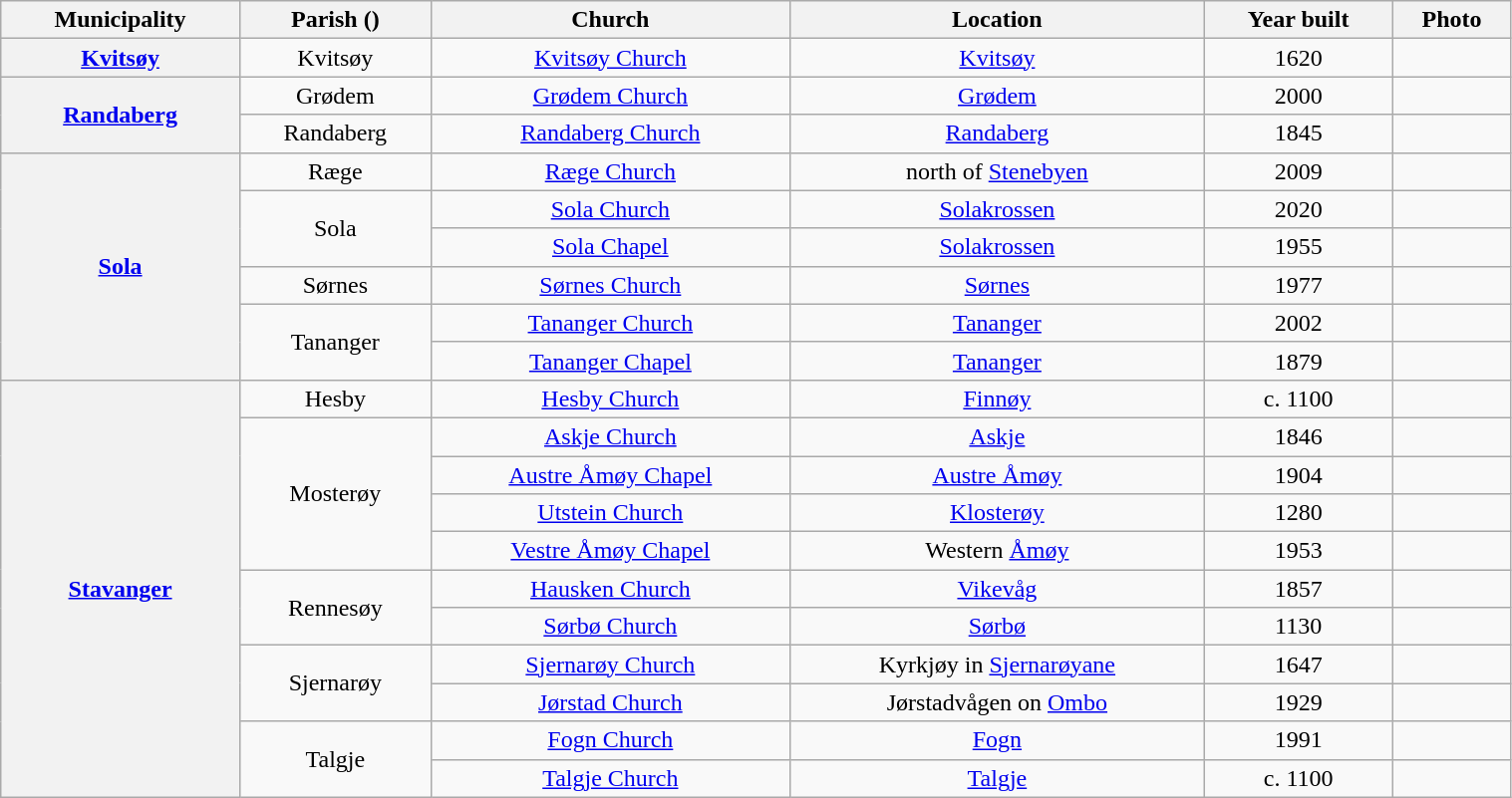<table class="wikitable" style="text-align: center; width: 80%;">
<tr>
<th>Municipality</th>
<th>Parish ()</th>
<th>Church</th>
<th>Location</th>
<th>Year built</th>
<th>Photo</th>
</tr>
<tr>
<th rowspan="1"><a href='#'>Kvitsøy</a></th>
<td rowspan="1">Kvitsøy</td>
<td><a href='#'>Kvitsøy Church</a></td>
<td><a href='#'>Kvitsøy</a></td>
<td>1620</td>
<td></td>
</tr>
<tr>
<th rowspan="2"><a href='#'>Randaberg</a></th>
<td rowspan="1">Grødem</td>
<td><a href='#'>Grødem Church</a></td>
<td><a href='#'>Grødem</a></td>
<td>2000</td>
<td></td>
</tr>
<tr>
<td rowspan="1">Randaberg</td>
<td><a href='#'>Randaberg Church</a></td>
<td><a href='#'>Randaberg</a></td>
<td>1845</td>
<td></td>
</tr>
<tr>
<th rowspan="6"><a href='#'>Sola</a></th>
<td rowspan="1">Ræge</td>
<td><a href='#'>Ræge Church</a></td>
<td>north of <a href='#'>Stenebyen</a></td>
<td>2009</td>
<td></td>
</tr>
<tr>
<td rowspan="2">Sola</td>
<td><a href='#'>Sola Church</a></td>
<td><a href='#'>Solakrossen</a></td>
<td>2020</td>
<td></td>
</tr>
<tr>
<td><a href='#'>Sola Chapel</a></td>
<td><a href='#'>Solakrossen</a></td>
<td>1955</td>
<td></td>
</tr>
<tr>
<td rowspan="1">Sørnes</td>
<td><a href='#'>Sørnes Church</a></td>
<td><a href='#'>Sørnes</a></td>
<td>1977</td>
<td></td>
</tr>
<tr>
<td rowspan="2">Tananger</td>
<td><a href='#'>Tananger Church</a></td>
<td><a href='#'>Tananger</a></td>
<td>2002</td>
<td></td>
</tr>
<tr>
<td><a href='#'>Tananger Chapel</a></td>
<td><a href='#'>Tananger</a></td>
<td>1879</td>
<td></td>
</tr>
<tr>
<th rowspan="11"><a href='#'>Stavanger</a></th>
<td rowspan="1">Hesby</td>
<td><a href='#'>Hesby Church</a></td>
<td><a href='#'>Finnøy</a></td>
<td>c. 1100</td>
<td></td>
</tr>
<tr>
<td rowspan="4">Mosterøy</td>
<td><a href='#'>Askje Church</a></td>
<td><a href='#'>Askje</a></td>
<td>1846</td>
<td></td>
</tr>
<tr>
<td><a href='#'>Austre Åmøy Chapel</a></td>
<td><a href='#'>Austre Åmøy</a></td>
<td>1904</td>
<td></td>
</tr>
<tr>
<td><a href='#'>Utstein Church</a></td>
<td><a href='#'>Klosterøy</a></td>
<td>1280</td>
<td></td>
</tr>
<tr>
<td><a href='#'>Vestre Åmøy Chapel</a></td>
<td>Western <a href='#'>Åmøy</a></td>
<td>1953</td>
<td></td>
</tr>
<tr>
<td rowspan="2">Rennesøy</td>
<td><a href='#'>Hausken Church</a></td>
<td><a href='#'>Vikevåg</a></td>
<td>1857</td>
<td></td>
</tr>
<tr>
<td><a href='#'>Sørbø Church</a></td>
<td><a href='#'>Sørbø</a></td>
<td>1130</td>
<td></td>
</tr>
<tr>
<td rowspan="2">Sjernarøy</td>
<td><a href='#'>Sjernarøy Church</a></td>
<td>Kyrkjøy in <a href='#'>Sjernarøyane</a></td>
<td>1647</td>
<td></td>
</tr>
<tr>
<td><a href='#'>Jørstad Church</a></td>
<td>Jørstadvågen on <a href='#'>Ombo</a></td>
<td>1929</td>
<td></td>
</tr>
<tr>
<td rowspan="2">Talgje</td>
<td><a href='#'>Fogn Church</a></td>
<td><a href='#'>Fogn</a></td>
<td>1991</td>
<td></td>
</tr>
<tr>
<td><a href='#'>Talgje Church</a></td>
<td><a href='#'>Talgje</a></td>
<td>c. 1100</td>
<td></td>
</tr>
</table>
